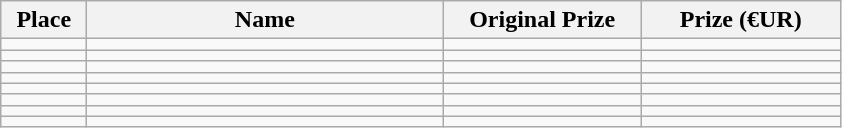<table class="wikitable">
<tr>
<th width="50">Place</th>
<th width="230">Name</th>
<th width="125">Original Prize</th>
<th width="125">Prize (€UR)</th>
</tr>
<tr>
<td></td>
<td></td>
<td></td>
<td></td>
</tr>
<tr>
<td></td>
<td></td>
<td></td>
<td></td>
</tr>
<tr>
<td></td>
<td></td>
<td></td>
<td></td>
</tr>
<tr>
<td></td>
<td></td>
<td></td>
<td></td>
</tr>
<tr>
<td></td>
<td></td>
<td></td>
<td></td>
</tr>
<tr>
<td></td>
<td></td>
<td></td>
<td></td>
</tr>
<tr>
<td></td>
<td></td>
<td></td>
<td></td>
</tr>
<tr>
<td></td>
<td></td>
<td></td>
<td></td>
</tr>
</table>
